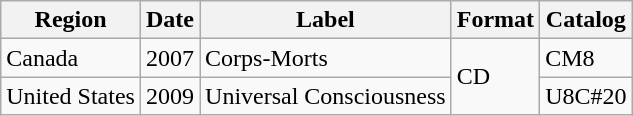<table class="wikitable">
<tr>
<th>Region</th>
<th>Date</th>
<th>Label</th>
<th>Format</th>
<th>Catalog</th>
</tr>
<tr>
<td>Canada</td>
<td>2007</td>
<td>Corps-Morts</td>
<td rowspan="2">CD</td>
<td>CM8</td>
</tr>
<tr>
<td>United States</td>
<td>2009</td>
<td>Universal Consciousness</td>
<td>U8C#20</td>
</tr>
</table>
